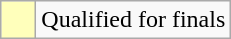<table class=wikitable>
<tr>
<td style=width:1em bgcolor=FFFFBB></td>
<td>Qualified for finals</td>
</tr>
</table>
